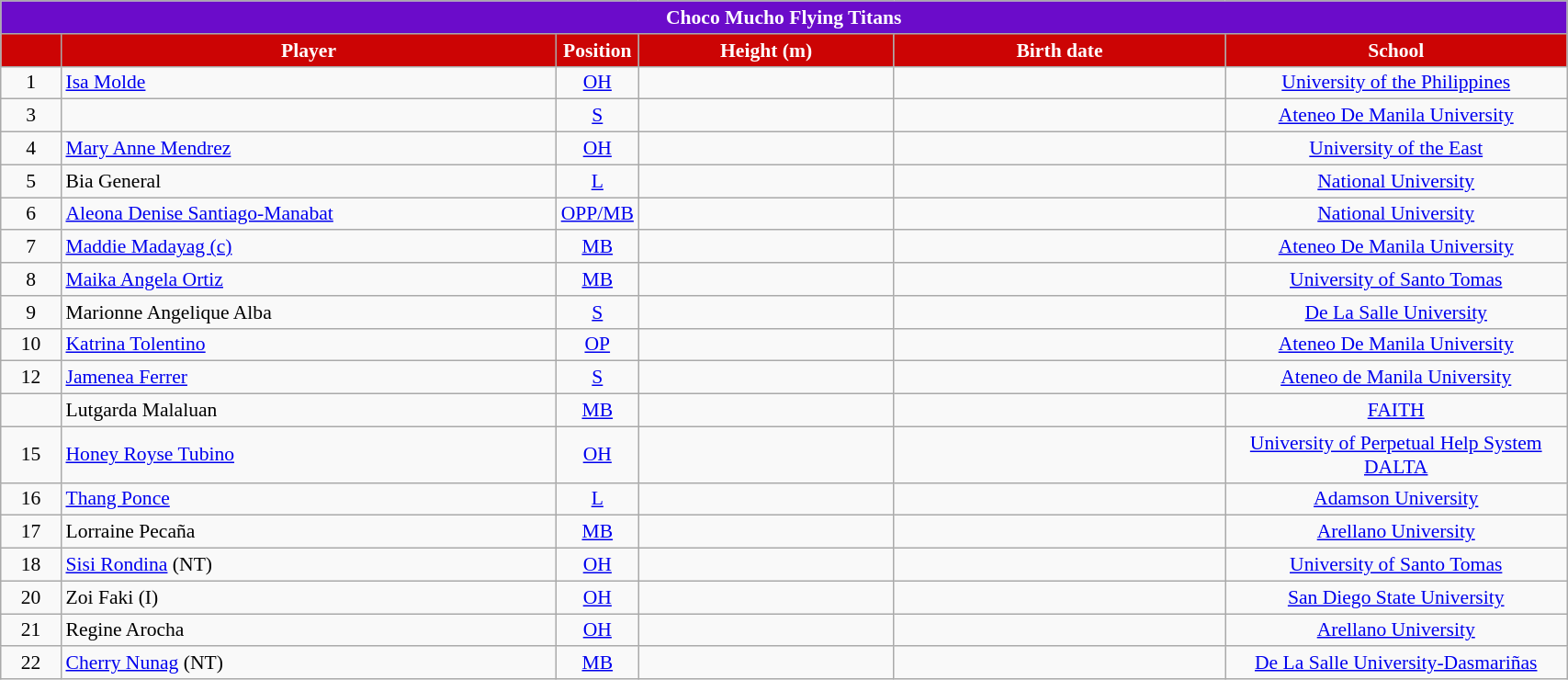<table class="wikitable sortable" style="text-align:center; width:90%; font-size:90%;">
<tr>
<th colspan="8" style= "background:#6B0CCA; color:white; text-align: center">Choco Mucho Flying Titans</th>
</tr>
<tr>
<th style="width:3em; background:#CC0404; color:white;"></th>
<th style="width:30em; background:#CC0404; color:white;">Player</th>
<th style="width:3em; background:#CC0404; color:white;">Position</th>
<th style="width:15em; background:#CC0404; color:white">Height (m)</th>
<th style="width:20em; background:#CC0404; color:white;">Birth date</th>
<th style="width:20em; background:#CC0404; color:white;">School</th>
</tr>
<tr>
<td align=center>1</td>
<td align=left> <a href='#'>Isa Molde</a></td>
<td><a href='#'>OH</a></td>
<td align=center></td>
<td align=right></td>
<td align=center><a href='#'>University of the Philippines</a></td>
</tr>
<tr>
<td align=center>3</td>
<td align=left> </td>
<td><a href='#'>S</a></td>
<td align=center></td>
<td align=right></td>
<td align=center><a href='#'>Ateneo De Manila University</a></td>
</tr>
<tr>
<td align=center>4</td>
<td align=left> <a href='#'>Mary Anne Mendrez</a></td>
<td><a href='#'>OH</a></td>
<td align=center></td>
<td align=right></td>
<td align=center><a href='#'>University of the East</a></td>
</tr>
<tr>
<td align=center>5</td>
<td align=left> Bia General</td>
<td><a href='#'>L</a></td>
<td align=center></td>
<td align=right></td>
<td align=center><a href='#'>National University</a></td>
</tr>
<tr>
<td align=center>6</td>
<td align=left> <a href='#'>Aleona Denise Santiago-Manabat</a></td>
<td><a href='#'>OPP/MB</a></td>
<td align=center></td>
<td align=right></td>
<td align=center><a href='#'>National University</a></td>
</tr>
<tr>
<td align=center>7</td>
<td align=left> <a href='#'>Maddie Madayag (c)</a></td>
<td><a href='#'>MB</a></td>
<td align=center></td>
<td align=right></td>
<td align=center><a href='#'>Ateneo De Manila University</a></td>
</tr>
<tr>
<td align=center>8</td>
<td align=left> <a href='#'>Maika Angela Ortiz</a></td>
<td><a href='#'>MB</a></td>
<td align=center></td>
<td align=right></td>
<td align=center><a href='#'>University of Santo Tomas</a></td>
</tr>
<tr>
<td align=center>9</td>
<td align=left> Marionne Angelique Alba</td>
<td><a href='#'>S</a></td>
<td align=center></td>
<td align=right></td>
<td align=center><a href='#'>De La Salle University</a></td>
</tr>
<tr>
<td align=center>10</td>
<td align=left>  <a href='#'>Katrina Tolentino</a></td>
<td><a href='#'>OP</a></td>
<td align=center></td>
<td align=right></td>
<td align=center><a href='#'>Ateneo De Manila University</a></td>
</tr>
<tr>
<td align=center>12</td>
<td align=left> <a href='#'>Jamenea Ferrer</a></td>
<td><a href='#'>S</a></td>
<td align=center></td>
<td align=right></td>
<td align=center><a href='#'>Ateneo de Manila University</a></td>
</tr>
<tr align=center>
<td></td>
<td align=left> Lutgarda Malaluan</td>
<td><a href='#'>MB</a></td>
<td></td>
<td align=right></td>
<td><a href='#'>FAITH</a></td>
</tr>
<tr>
<td align=center>15</td>
<td align=left> <a href='#'>Honey Royse Tubino</a></td>
<td><a href='#'>OH</a></td>
<td align=center></td>
<td align=right></td>
<td align=center><a href='#'>University of Perpetual Help System DALTA</a></td>
</tr>
<tr>
<td align=center>16</td>
<td align=left> <a href='#'>Thang Ponce</a></td>
<td><a href='#'>L</a></td>
<td align=center></td>
<td align=right></td>
<td align=center><a href='#'>Adamson University</a></td>
</tr>
<tr>
<td align=center>17</td>
<td align=left> Lorraine Pecaña</td>
<td><a href='#'>MB</a></td>
<td align=center></td>
<td align=right></td>
<td align=center><a href='#'>Arellano University</a></td>
</tr>
<tr>
<td align=center>18</td>
<td align=left> <a href='#'>Sisi Rondina</a> (NT)</td>
<td><a href='#'>OH</a></td>
<td align=center></td>
<td align=right></td>
<td align=center><a href='#'>University of Santo Tomas</a></td>
</tr>
<tr>
<td align=center>20</td>
<td align=left> Zoi Faki (I)</td>
<td><a href='#'>OH</a></td>
<td align=center></td>
<td align=right></td>
<td align=center><a href='#'>San Diego State University</a></td>
</tr>
<tr>
<td align=center>21</td>
<td align=left> Regine Arocha</td>
<td><a href='#'>OH</a></td>
<td align=center></td>
<td align=right></td>
<td align=center><a href='#'>Arellano University</a></td>
</tr>
<tr>
<td align=center>22</td>
<td align=left> <a href='#'>Cherry Nunag</a> (NT)</td>
<td><a href='#'>MB</a></td>
<td align=center></td>
<td align=right></td>
<td align=center><a href='#'>De La Salle University-Dasmariñas</a></td>
</tr>
</table>
